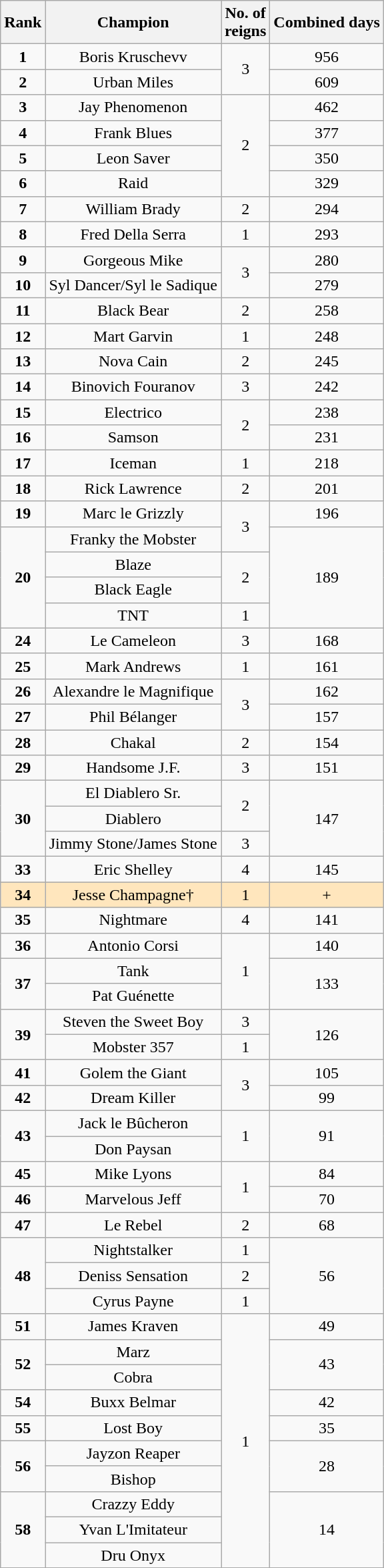<table class="wikitable sortable" style="text-align: center">
<tr>
<th>Rank</th>
<th>Champion</th>
<th>No. of<br>reigns</th>
<th>Combined days</th>
</tr>
<tr>
<td><strong>1</strong></td>
<td>Boris Kruschevv</td>
<td rowspan=2>3</td>
<td>956</td>
</tr>
<tr>
<td><strong>2</strong></td>
<td>Urban Miles</td>
<td>609</td>
</tr>
<tr>
<td><strong>3</strong></td>
<td>Jay Phenomenon</td>
<td rowspan=4>2</td>
<td>462</td>
</tr>
<tr>
<td><strong>4</strong></td>
<td>Frank Blues</td>
<td>377</td>
</tr>
<tr>
<td><strong>5</strong></td>
<td>Leon Saver</td>
<td>350</td>
</tr>
<tr>
<td><strong>6</strong></td>
<td>Raid</td>
<td>329</td>
</tr>
<tr>
<td><strong>7</strong></td>
<td>William Brady</td>
<td>2</td>
<td>294</td>
</tr>
<tr>
<td><strong>8</strong></td>
<td>Fred Della Serra</td>
<td>1</td>
<td>293</td>
</tr>
<tr>
<td><strong>9</strong></td>
<td>Gorgeous Mike</td>
<td rowspan=2>3</td>
<td>280</td>
</tr>
<tr>
<td><strong>10</strong></td>
<td>Syl Dancer/Syl le Sadique</td>
<td>279</td>
</tr>
<tr>
<td><strong>11</strong></td>
<td>Black Bear</td>
<td>2</td>
<td>258</td>
</tr>
<tr>
<td><strong>12</strong></td>
<td>Mart Garvin</td>
<td>1</td>
<td>248</td>
</tr>
<tr>
<td><strong>13</strong></td>
<td>Nova Cain</td>
<td>2</td>
<td>245</td>
</tr>
<tr>
<td><strong>14</strong></td>
<td>Binovich Fouranov</td>
<td>3</td>
<td>242</td>
</tr>
<tr>
<td><strong>15</strong></td>
<td>Electrico</td>
<td rowspan=2>2</td>
<td>238</td>
</tr>
<tr>
<td><strong>16</strong></td>
<td>Samson</td>
<td>231</td>
</tr>
<tr>
<td><strong>17</strong></td>
<td>Iceman</td>
<td>1</td>
<td>218</td>
</tr>
<tr>
<td><strong>18</strong></td>
<td>Rick Lawrence</td>
<td>2</td>
<td>201</td>
</tr>
<tr>
<td><strong>19</strong></td>
<td>Marc le Grizzly</td>
<td rowspan=2>3</td>
<td>196</td>
</tr>
<tr>
<td rowspan=4><strong>20</strong></td>
<td>Franky the Mobster</td>
<td rowspan=4>189</td>
</tr>
<tr>
<td>Blaze</td>
<td rowspan=2>2</td>
</tr>
<tr>
<td>Black Eagle</td>
</tr>
<tr>
<td>TNT</td>
<td>1</td>
</tr>
<tr>
<td><strong>24</strong></td>
<td>Le Cameleon</td>
<td>3</td>
<td>168</td>
</tr>
<tr>
<td><strong>25</strong></td>
<td>Mark Andrews</td>
<td>1</td>
<td>161</td>
</tr>
<tr>
<td><strong>26</strong></td>
<td>Alexandre le Magnifique</td>
<td rowspan=2>3</td>
<td>162</td>
</tr>
<tr>
<td><strong>27</strong></td>
<td>Phil Bélanger</td>
<td>157</td>
</tr>
<tr>
<td><strong>28</strong></td>
<td>Chakal</td>
<td>2</td>
<td>154</td>
</tr>
<tr>
<td><strong>29</strong></td>
<td>Handsome J.F.</td>
<td>3</td>
<td>151</td>
</tr>
<tr>
<td rowspan=3><strong>30</strong></td>
<td>El Diablero Sr.</td>
<td rowspan=2>2</td>
<td rowspan=3>147</td>
</tr>
<tr>
<td>Diablero</td>
</tr>
<tr>
<td>Jimmy Stone/James Stone</td>
<td>3</td>
</tr>
<tr>
<td><strong>33</strong></td>
<td>Eric Shelley</td>
<td>4</td>
<td>145</td>
</tr>
<tr style="background-color:#ffe6bd">
<td><strong>34</strong></td>
<td>Jesse Champagne†</td>
<td>1</td>
<td>+</td>
</tr>
<tr>
<td><strong>35</strong></td>
<td>Nightmare</td>
<td>4</td>
<td>141</td>
</tr>
<tr>
<td><strong>36</strong></td>
<td>Antonio Corsi</td>
<td rowspan=3>1</td>
<td>140</td>
</tr>
<tr>
<td rowspan=2><strong>37</strong></td>
<td>Tank</td>
<td rowspan=2>133</td>
</tr>
<tr>
<td>Pat Guénette</td>
</tr>
<tr>
<td rowspan=2><strong>39</strong></td>
<td>Steven the Sweet Boy</td>
<td>3</td>
<td rowspan=2>126</td>
</tr>
<tr>
<td>Mobster 357</td>
<td>1</td>
</tr>
<tr>
<td><strong>41</strong></td>
<td>Golem the Giant</td>
<td rowspan=2>3</td>
<td>105</td>
</tr>
<tr>
<td><strong>42</strong></td>
<td>Dream Killer</td>
<td>99</td>
</tr>
<tr>
<td rowspan=2><strong>43</strong></td>
<td>Jack le Bûcheron</td>
<td rowspan=2>1</td>
<td rowspan=2>91</td>
</tr>
<tr>
<td>Don Paysan</td>
</tr>
<tr>
<td><strong>45</strong></td>
<td>Mike Lyons</td>
<td rowspan=2>1</td>
<td>84</td>
</tr>
<tr>
<td><strong>46</strong></td>
<td>Marvelous Jeff</td>
<td>70</td>
</tr>
<tr>
<td><strong>47</strong></td>
<td>Le Rebel</td>
<td>2</td>
<td>68</td>
</tr>
<tr>
<td rowspan=3><strong>48</strong></td>
<td>Nightstalker</td>
<td>1</td>
<td rowspan=3>56</td>
</tr>
<tr>
<td>Deniss Sensation</td>
<td>2</td>
</tr>
<tr>
<td>Cyrus Payne</td>
<td>1</td>
</tr>
<tr>
<td><strong>51</strong></td>
<td>James Kraven</td>
<td rowspan=10>1</td>
<td>49</td>
</tr>
<tr>
<td rowspan=2><strong>52</strong></td>
<td>Marz</td>
<td rowspan=2>43</td>
</tr>
<tr>
<td>Cobra</td>
</tr>
<tr>
<td><strong>54</strong></td>
<td>Buxx Belmar</td>
<td>42</td>
</tr>
<tr>
<td><strong>55</strong></td>
<td>Lost Boy</td>
<td>35</td>
</tr>
<tr>
<td rowspan=2><strong>56</strong></td>
<td>Jayzon Reaper</td>
<td rowspan=2>28</td>
</tr>
<tr>
<td>Bishop</td>
</tr>
<tr>
<td rowspan=3><strong>58</strong></td>
<td>Crazzy Eddy</td>
<td rowspan=3>14</td>
</tr>
<tr>
<td>Yvan L'Imitateur</td>
</tr>
<tr>
<td>Dru Onyx</td>
</tr>
</table>
